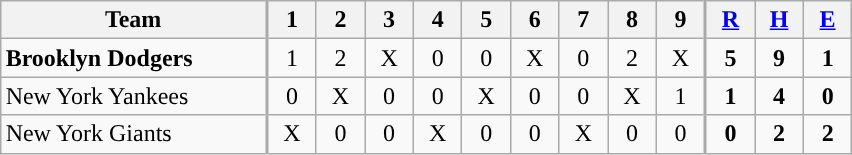<table class="wikitable" style="text-align: center; margin-left: auto; margin-right: auto; border: none;">
<tr>
<th style="border-right-width:2px; width:170px"><strong>Team</strong></th>
<th style="border-style: solid solid solid 2px; width:25px"><strong>1</strong></th>
<th style="border-style: solid solid solid 2px; width:25px"><strong>2</strong></th>
<th style="border-style: solid solid solid 2px; width:25px"><strong>3</strong></th>
<th style="border-style: solid solid solid 2px; width:25px"><strong>4</strong></th>
<th style="border-style: solid solid solid 2px; width:25px"><strong>5</strong></th>
<th style="border-style: solid solid solid 2px; width:25px"><strong>6</strong></th>
<th style="border-style: solid solid solid 2px; width:25px"><strong>7</strong></th>
<th style="border-style: solid solid solid 2px; width:25px"><strong>8</strong></th>
<th style="border-style: solid solid solid 2px; width:25px"><strong>9</strong></th>
<th style="border-left-width:2px; width:25px"><strong><a href='#'>R</a></strong></th>
<th style="border-style: solid solid solid 2px; width:25px"><strong><a href='#'>H</a></strong></th>
<th style="border-style: solid solid solid 2px; width:25px"><strong><a href='#'>E</a></strong></th>
</tr>
<tr>
<td style="border-right-width:2px; text-align: left"><strong>Brooklyn Dodgers</strong></td>
<td>1</td>
<td>2</td>
<td>X</td>
<td>0</td>
<td>0</td>
<td>X</td>
<td>0</td>
<td>2</td>
<td>X</td>
<td style="border-left-width:2px;"><strong>5</strong></td>
<td><strong>9</strong></td>
<td><strong>1</strong></td>
</tr>
<tr>
<td style="border-right-width:2px; text-align: left">New York Yankees</td>
<td>0</td>
<td>X</td>
<td>0</td>
<td>0</td>
<td>X</td>
<td>0</td>
<td>0</td>
<td>X</td>
<td>1</td>
<td style="border-left-width:2px;"><strong>1</strong></td>
<td><strong>4</strong></td>
<td><strong>0</strong></td>
</tr>
<tr>
<td style="border-right-width:2px; text-align: left">New York Giants</td>
<td>X</td>
<td>0</td>
<td>0</td>
<td>X</td>
<td>0</td>
<td>0</td>
<td>X</td>
<td>0</td>
<td>0</td>
<td style="border-left-width:2px;"><strong>0</strong></td>
<td><strong>2</strong></td>
<td><strong>2</strong></td>
</tr>
</table>
